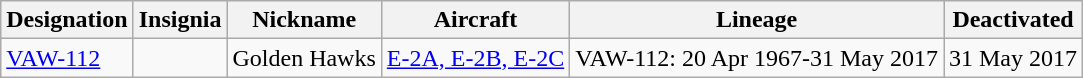<table class="wikitable">
<tr>
<th>Designation</th>
<th>Insignia</th>
<th>Nickname</th>
<th>Aircraft</th>
<th>Lineage</th>
<th>Deactivated</th>
</tr>
<tr>
<td><a href='#'>VAW-112</a></td>
<td></td>
<td>Golden Hawks</td>
<td><a href='#'>E-2A, E-2B, E-2C</a></td>
<td style="white-space: nowrap;">VAW-112: 20 Apr 1967-31 May 2017</td>
<td>31 May 2017</td>
</tr>
</table>
